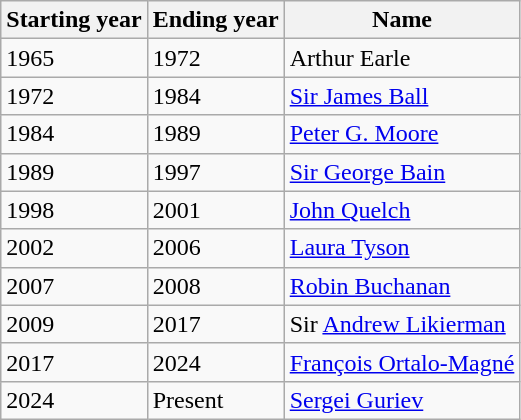<table class="wikitable">
<tr>
<th>Starting year</th>
<th>Ending year</th>
<th>Name</th>
</tr>
<tr>
<td>1965</td>
<td>1972</td>
<td>Arthur Earle</td>
</tr>
<tr>
<td>1972</td>
<td>1984</td>
<td><a href='#'>Sir James Ball</a></td>
</tr>
<tr>
<td>1984</td>
<td>1989</td>
<td><a href='#'>Peter G. Moore</a></td>
</tr>
<tr>
<td>1989</td>
<td>1997</td>
<td><a href='#'>Sir George Bain</a></td>
</tr>
<tr>
<td>1998</td>
<td>2001</td>
<td><a href='#'>John Quelch</a></td>
</tr>
<tr>
<td>2002</td>
<td>2006</td>
<td><a href='#'>Laura Tyson</a></td>
</tr>
<tr>
<td>2007</td>
<td>2008</td>
<td><a href='#'>Robin Buchanan</a></td>
</tr>
<tr>
<td>2009</td>
<td>2017</td>
<td>Sir <a href='#'>Andrew Likierman</a></td>
</tr>
<tr>
<td>2017</td>
<td>2024</td>
<td><a href='#'>François Ortalo-Magné</a></td>
</tr>
<tr>
<td>2024</td>
<td>Present</td>
<td><a href='#'>Sergei Guriev</a></td>
</tr>
</table>
